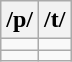<table class="wikitable">
<tr>
<th>/p/</th>
<th>/t/</th>
</tr>
<tr>
<td></td>
<td></td>
</tr>
<tr>
<td></td>
<td></td>
</tr>
</table>
